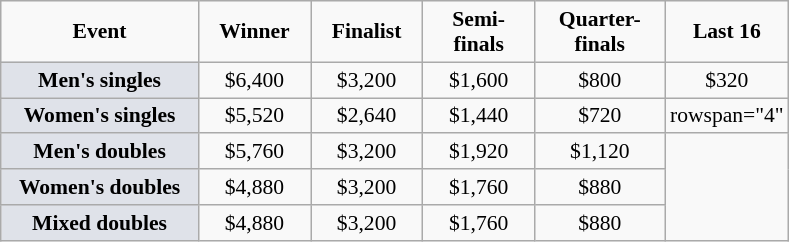<table class="wikitable" style="font-size:90%; text-align:center">
<tr>
<td width="125"><strong>Event</strong></td>
<td width="68"><strong>Winner</strong></td>
<td width="68"><strong>Finalist</strong></td>
<td width="68"><strong>Semi-finals</strong></td>
<td width="80"><strong>Quarter-finals</strong></td>
<td width="68"><strong>Last 16</strong></td>
</tr>
<tr>
<td bgcolor="#dfe2e9"><strong>Men's singles</strong></td>
<td>$6,400</td>
<td>$3,200</td>
<td>$1,600</td>
<td>$800</td>
<td>$320</td>
</tr>
<tr>
<td bgcolor="#dfe2e9"><strong>Women's singles</strong></td>
<td>$5,520</td>
<td>$2,640</td>
<td>$1,440</td>
<td>$720</td>
<td>rowspan="4" </td>
</tr>
<tr>
<td bgcolor="#dfe2e9"><strong>Men's doubles</strong></td>
<td>$5,760</td>
<td>$3,200</td>
<td>$1,920</td>
<td>$1,120</td>
</tr>
<tr>
<td bgcolor="#dfe2e9"><strong>Women's doubles</strong></td>
<td>$4,880</td>
<td>$3,200</td>
<td>$1,760</td>
<td>$880</td>
</tr>
<tr>
<td bgcolor="#dfe2e9"><strong>Mixed doubles</strong></td>
<td>$4,880</td>
<td>$3,200</td>
<td>$1,760</td>
<td>$880</td>
</tr>
</table>
